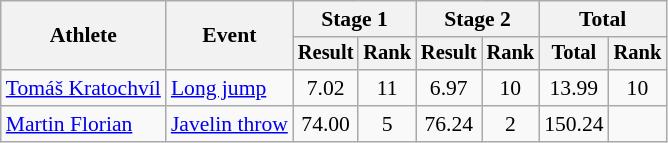<table class="wikitable" style="font-size:90%">
<tr>
<th rowspan=2>Athlete</th>
<th rowspan=2>Event</th>
<th colspan=2>Stage 1</th>
<th colspan=2>Stage 2</th>
<th colspan=2>Total</th>
</tr>
<tr style="font-size:95%">
<th>Result</th>
<th>Rank</th>
<th>Result</th>
<th>Rank</th>
<th>Total</th>
<th>Rank</th>
</tr>
<tr align=center>
<td align=left><a href='#'>Tomáš Kratochvíl</a></td>
<td align=left><a href='#'>Long jump</a></td>
<td>7.02</td>
<td>11</td>
<td>6.97</td>
<td>10</td>
<td>13.99</td>
<td>10</td>
</tr>
<tr align=center>
<td align=left><a href='#'>Martin Florian</a></td>
<td align=left><a href='#'>Javelin throw</a></td>
<td>74.00</td>
<td>5</td>
<td>76.24</td>
<td>2</td>
<td>150.24</td>
<td></td>
</tr>
</table>
